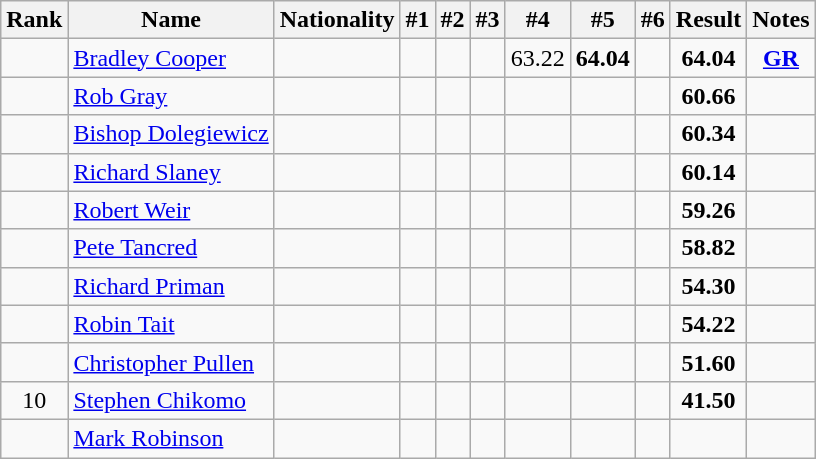<table class="wikitable sortable" style=" text-align:center">
<tr>
<th>Rank</th>
<th>Name</th>
<th>Nationality</th>
<th>#1</th>
<th>#2</th>
<th>#3</th>
<th>#4</th>
<th>#5</th>
<th>#6</th>
<th>Result</th>
<th>Notes</th>
</tr>
<tr>
<td></td>
<td align=left><a href='#'>Bradley Cooper</a></td>
<td align=left></td>
<td></td>
<td></td>
<td></td>
<td>63.22</td>
<td><strong>64.04</strong></td>
<td></td>
<td><strong>64.04</strong></td>
<td><strong><a href='#'>GR</a></strong></td>
</tr>
<tr>
<td></td>
<td align=left><a href='#'>Rob Gray</a></td>
<td align=left></td>
<td></td>
<td></td>
<td></td>
<td></td>
<td></td>
<td></td>
<td><strong>60.66</strong></td>
<td></td>
</tr>
<tr>
<td></td>
<td align=left><a href='#'>Bishop Dolegiewicz</a></td>
<td align=left></td>
<td></td>
<td></td>
<td></td>
<td></td>
<td></td>
<td></td>
<td><strong>60.34</strong></td>
<td></td>
</tr>
<tr>
<td></td>
<td align=left><a href='#'>Richard Slaney</a></td>
<td align=left></td>
<td></td>
<td></td>
<td></td>
<td></td>
<td></td>
<td></td>
<td><strong>60.14</strong></td>
<td></td>
</tr>
<tr>
<td></td>
<td align=left><a href='#'>Robert Weir</a></td>
<td align=left></td>
<td></td>
<td></td>
<td></td>
<td></td>
<td></td>
<td></td>
<td><strong>59.26</strong></td>
<td></td>
</tr>
<tr>
<td></td>
<td align=left><a href='#'>Pete Tancred</a></td>
<td align=left></td>
<td></td>
<td></td>
<td></td>
<td></td>
<td></td>
<td></td>
<td><strong>58.82</strong></td>
<td></td>
</tr>
<tr>
<td></td>
<td align=left><a href='#'>Richard Priman</a></td>
<td align=left></td>
<td></td>
<td></td>
<td></td>
<td></td>
<td></td>
<td></td>
<td><strong>54.30</strong></td>
<td></td>
</tr>
<tr>
<td></td>
<td align=left><a href='#'>Robin Tait</a></td>
<td align=left></td>
<td></td>
<td></td>
<td></td>
<td></td>
<td></td>
<td></td>
<td><strong>54.22</strong></td>
<td></td>
</tr>
<tr>
<td></td>
<td align=left><a href='#'>Christopher Pullen</a></td>
<td align=left></td>
<td></td>
<td></td>
<td></td>
<td></td>
<td></td>
<td></td>
<td><strong>51.60</strong></td>
<td></td>
</tr>
<tr>
<td>10</td>
<td align=left><a href='#'>Stephen Chikomo</a></td>
<td align=left></td>
<td></td>
<td></td>
<td></td>
<td></td>
<td></td>
<td></td>
<td><strong>41.50</strong></td>
<td></td>
</tr>
<tr>
<td></td>
<td align=left><a href='#'>Mark Robinson</a></td>
<td align=left></td>
<td></td>
<td></td>
<td></td>
<td></td>
<td></td>
<td></td>
<td><strong></strong></td>
<td></td>
</tr>
</table>
